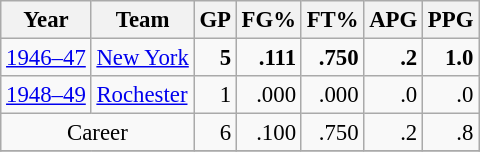<table class="wikitable sortable" style="font-size:95%; text-align:right;">
<tr>
<th>Year</th>
<th>Team</th>
<th>GP</th>
<th>FG%</th>
<th>FT%</th>
<th>APG</th>
<th>PPG</th>
</tr>
<tr>
<td style="text-align:left;"><a href='#'>1946–47</a></td>
<td style="text-align:left;"><a href='#'>New York</a></td>
<td><strong>5</strong></td>
<td><strong>.111</strong></td>
<td><strong>.750</strong></td>
<td><strong>.2</strong></td>
<td><strong>1.0</strong></td>
</tr>
<tr>
<td style="text-align:left;"><a href='#'>1948–49</a></td>
<td style="text-align:left;"><a href='#'>Rochester</a></td>
<td>1</td>
<td>.000</td>
<td>.000</td>
<td>.0</td>
<td>.0</td>
</tr>
<tr>
<td style="text-align:center;" colspan="2">Career</td>
<td>6</td>
<td>.100</td>
<td>.750</td>
<td>.2</td>
<td>.8</td>
</tr>
<tr>
</tr>
</table>
